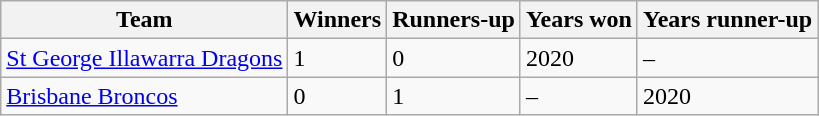<table class="wikitable sortable">
<tr>
<th>Team</th>
<th>Winners</th>
<th>Runners-up</th>
<th>Years won</th>
<th>Years runner-up</th>
</tr>
<tr>
<td> <a href='#'>St George Illawarra Dragons</a></td>
<td>1</td>
<td>0</td>
<td>2020</td>
<td>–</td>
</tr>
<tr>
<td> <a href='#'>Brisbane Broncos</a></td>
<td>0</td>
<td>1</td>
<td>–</td>
<td>2020</td>
</tr>
</table>
